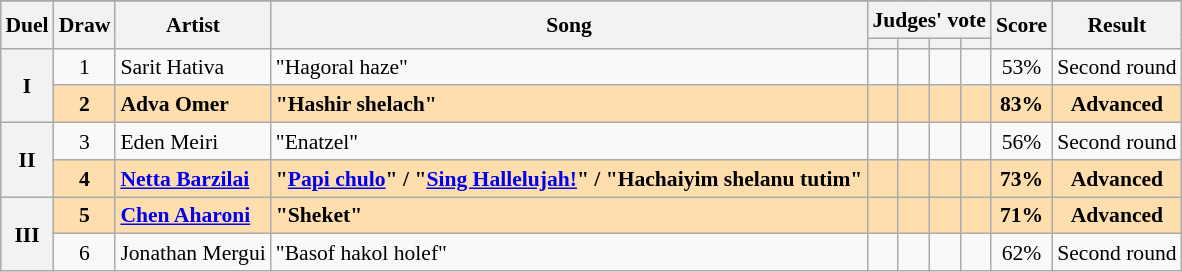<table class="sortable wikitable" style="margin: 1em auto 1em auto; text-align:center; font-size:90%; line-height:18px;">
<tr>
</tr>
<tr>
<th rowspan="2" class="unsortable">Duel</th>
<th rowspan="2">Draw</th>
<th rowspan="2">Artist</th>
<th rowspan="2">Song</th>
<th colspan="4" class="unsortable">Judges' vote</th>
<th rowspan="2">Score</th>
<th rowspan="2">Result</th>
</tr>
<tr>
<th class="unsortable"></th>
<th class="unsortable"></th>
<th class="unsortable"></th>
<th class="unsortable"></th>
</tr>
<tr>
<th rowspan="2">I</th>
<td>1</td>
<td align="left">Sarit Hativa</td>
<td align="left">"Hagoral haze"</td>
<td></td>
<td></td>
<td></td>
<td></td>
<td>53%</td>
<td>Second round</td>
</tr>
<tr style="font-weight:bold; background:#FFDEAD;">
<td>2</td>
<td align="left">Adva Omer</td>
<td align="left">"Hashir shelach"</td>
<td></td>
<td></td>
<td></td>
<td></td>
<td>83%</td>
<td>Advanced</td>
</tr>
<tr>
<th rowspan="2">II</th>
<td>3</td>
<td align="left">Eden Meiri</td>
<td align="left">"Enatzel"</td>
<td></td>
<td></td>
<td></td>
<td></td>
<td>56%</td>
<td>Second round</td>
</tr>
<tr style="font-weight:bold; background:#FFDEAD;">
<td>4</td>
<td align="left"><a href='#'>Netta Barzilai</a></td>
<td align="left">"<a href='#'>Papi chulo</a>" / "<a href='#'>Sing Hallelujah!</a>" / "Hachaiyim shelanu tutim"</td>
<td></td>
<td></td>
<td></td>
<td></td>
<td>73%</td>
<td>Advanced</td>
</tr>
<tr style="font-weight:bold; background:#FFDEAD;">
<th rowspan="2">III</th>
<td>5</td>
<td align="left"><a href='#'>Chen Aharoni</a></td>
<td align="left">"Sheket"</td>
<td></td>
<td></td>
<td></td>
<td></td>
<td>71%</td>
<td>Advanced</td>
</tr>
<tr>
<td>6</td>
<td align="left">Jonathan Mergui</td>
<td align="left">"Basof hakol holef"</td>
<td></td>
<td></td>
<td></td>
<td></td>
<td>62%</td>
<td>Second round</td>
</tr>
</table>
